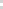<table style="font-size: 85%">
<tr>
<td style="background:#D3D3D3;"></td>
</tr>
<tr>
<td style="background:#D3D3D3;"></td>
</tr>
</table>
